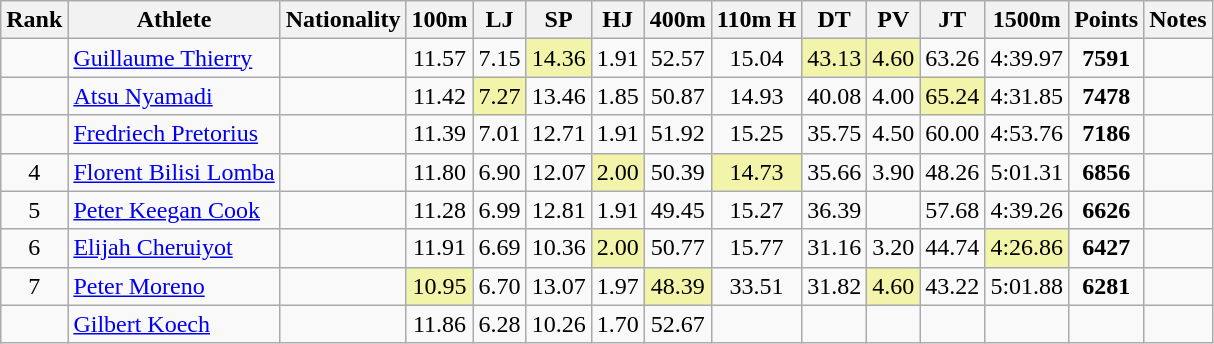<table class="wikitable sortable" style=" text-align:center;">
<tr>
<th>Rank</th>
<th>Athlete</th>
<th>Nationality</th>
<th>100m</th>
<th>LJ</th>
<th>SP</th>
<th>HJ</th>
<th>400m</th>
<th>110m H</th>
<th>DT</th>
<th>PV</th>
<th>JT</th>
<th>1500m</th>
<th>Points</th>
<th>Notes</th>
</tr>
<tr>
<td></td>
<td align=left><a href='#'>Guillaume Thierry</a></td>
<td align=left></td>
<td>11.57</td>
<td>7.15</td>
<td bgcolor=#F2F5A9>14.36</td>
<td>1.91</td>
<td>52.57</td>
<td>15.04</td>
<td bgcolor=#F2F5A9>43.13</td>
<td bgcolor=#F2F5A9>4.60</td>
<td>63.26</td>
<td>4:39.97</td>
<td><strong>7591</strong></td>
<td></td>
</tr>
<tr>
<td></td>
<td align=left><a href='#'>Atsu Nyamadi</a></td>
<td align=left></td>
<td>11.42</td>
<td bgcolor=#F2F5A9>7.27</td>
<td>13.46</td>
<td>1.85</td>
<td>50.87</td>
<td>14.93</td>
<td>40.08</td>
<td>4.00</td>
<td bgcolor=#F2F5A9>65.24</td>
<td>4:31.85</td>
<td><strong>7478</strong></td>
<td></td>
</tr>
<tr>
<td></td>
<td align=left><a href='#'>Fredriech Pretorius</a></td>
<td align=left></td>
<td>11.39</td>
<td>7.01</td>
<td>12.71</td>
<td>1.91</td>
<td>51.92</td>
<td>15.25</td>
<td>35.75</td>
<td>4.50</td>
<td>60.00</td>
<td>4:53.76</td>
<td><strong>7186</strong></td>
<td></td>
</tr>
<tr>
<td>4</td>
<td align=left><a href='#'>Florent Bilisi Lomba</a></td>
<td align=left></td>
<td>11.80</td>
<td>6.90</td>
<td>12.07</td>
<td bgcolor=#F2F5A9>2.00</td>
<td>50.39</td>
<td bgcolor=#F2F5A9>14.73</td>
<td>35.66</td>
<td>3.90</td>
<td>48.26</td>
<td>5:01.31</td>
<td><strong>6856</strong></td>
<td></td>
</tr>
<tr>
<td>5</td>
<td align=left><a href='#'>Peter Keegan Cook</a></td>
<td align=left></td>
<td>11.28</td>
<td>6.99</td>
<td>12.81</td>
<td>1.91</td>
<td>49.45</td>
<td>15.27</td>
<td>36.39</td>
<td></td>
<td>57.68</td>
<td>4:39.26</td>
<td><strong>6626</strong></td>
<td></td>
</tr>
<tr>
<td>6</td>
<td align=left><a href='#'>Elijah Cheruiyot</a></td>
<td align=left></td>
<td>11.91</td>
<td>6.69</td>
<td>10.36</td>
<td bgcolor=#F2F5A9>2.00</td>
<td>50.77</td>
<td>15.77</td>
<td>31.16</td>
<td>3.20</td>
<td>44.74</td>
<td bgcolor=#F2F5A9>4:26.86</td>
<td><strong>6427</strong></td>
<td></td>
</tr>
<tr>
<td>7</td>
<td align=left><a href='#'>Peter Moreno</a></td>
<td align=left></td>
<td bgcolor=#F2F5A9>10.95</td>
<td>6.70</td>
<td>13.07</td>
<td>1.97</td>
<td bgcolor=#F2F5A9>48.39</td>
<td>33.51</td>
<td>31.82</td>
<td bgcolor=#F2F5A9>4.60</td>
<td>43.22</td>
<td>5:01.88</td>
<td><strong>6281</strong></td>
<td></td>
</tr>
<tr>
<td></td>
<td align=left><a href='#'>Gilbert Koech</a></td>
<td align=left></td>
<td>11.86</td>
<td>6.28</td>
<td>10.26</td>
<td>1.70</td>
<td>52.67</td>
<td></td>
<td></td>
<td></td>
<td></td>
<td></td>
<td><strong></strong></td>
<td></td>
</tr>
</table>
